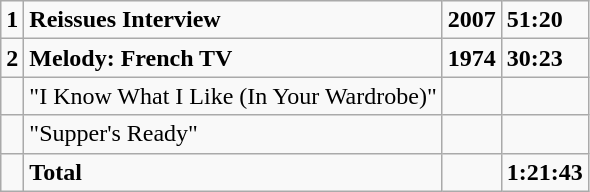<table class="wikitable">
<tr>
<td><strong>1</strong></td>
<td><strong>Reissues Interview</strong></td>
<td><strong>2007</strong></td>
<td><strong>51:20</strong></td>
</tr>
<tr>
<td><strong>2</strong></td>
<td><strong>Melody: French TV</strong></td>
<td><strong>1974</strong></td>
<td><strong>30:23</strong></td>
</tr>
<tr>
<td></td>
<td>"I Know What I Like (In Your Wardrobe)"</td>
<td></td>
<td></td>
</tr>
<tr>
<td></td>
<td>"Supper's Ready"</td>
<td></td>
<td></td>
</tr>
<tr>
<td></td>
<td><strong>Total</strong></td>
<td></td>
<td><strong>1:21:43</strong></td>
</tr>
</table>
